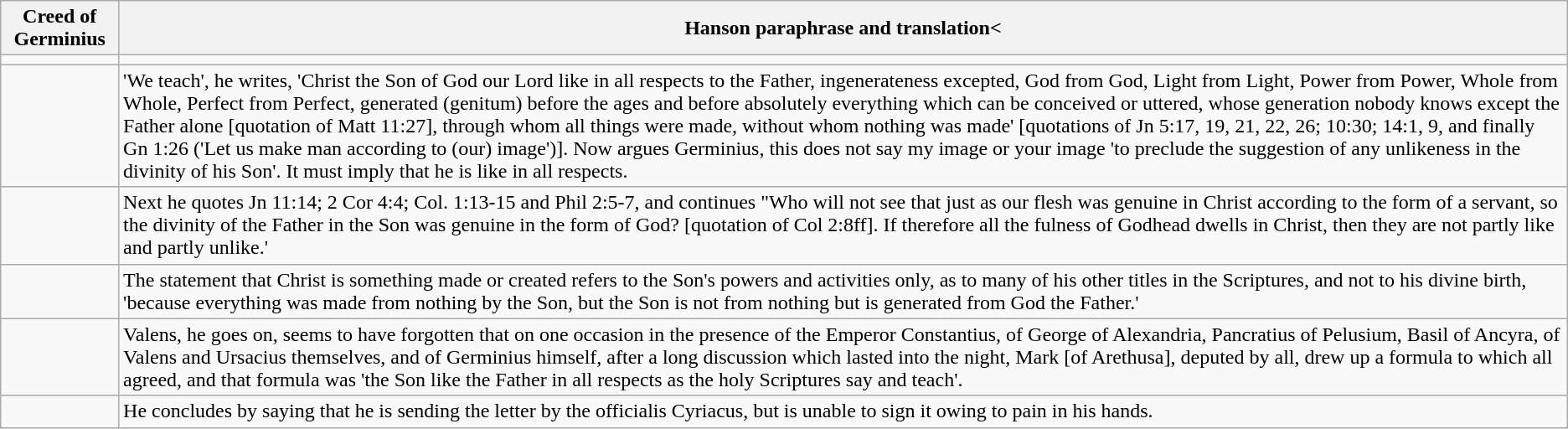<table class="wikitable">
<tr>
<th>Creed of Germinius</th>
<th>Hanson paraphrase and translation<</th>
</tr>
<tr>
<td></td>
<td></td>
</tr>
<tr>
<td></td>
<td>'We teach', he writes, 'Christ the Son of God our Lord like in all respects to the Father, ingenerateness excepted, God from God, Light from Light, Power from Power, Whole from Whole, Perfect from Perfect, generated (genitum) before the ages and before absolutely everything which can be conceived or uttered, whose generation nobody knows except the Father alone [quotation of Matt 11:27], through whom all things were made, without whom nothing was made' [quotations of Jn 5:17, 19, 21, 22, 26; 10:30; 14:1, 9, and finally Gn 1:26 ('Let us make man according to (our) image')]. Now argues Germinius, this does not say my image  or your image 'to preclude the suggestion of any unlikeness in the divinity of his Son'. It must imply that he is like in all respects.</td>
</tr>
<tr>
<td></td>
<td>Next he quotes Jn 11:14; 2 Cor 4:4; Col. 1:13-15 and Phil 2:5-7, and continues "Who will not see that just as our flesh was genuine in Christ according to the form of a servant, so the divinity of the Father in the Son was genuine in the form of God? [quotation of Col 2:8ff]. If therefore all the fulness of Godhead dwells in Christ, then they are not partly like and partly unlike.'</td>
</tr>
<tr>
<td></td>
<td>The statement that Christ is something made or created refers to the Son's powers and activities only, as to many of his other titles in the Scriptures, and not to his divine birth, 'because everything was made from nothing by the Son, but the Son is not from nothing but is generated from God the Father.'</td>
</tr>
<tr>
<td></td>
<td>Valens, he goes on, seems to have forgotten that on one occasion in the presence of the Emperor Constantius, of George of Alexandria, Pancratius of Pelusium, Basil of Ancyra, of Valens and Ursacius themselves, and of Germinius himself, after a long discussion which lasted into the night, Mark [of Arethusa], deputed by all, drew up a formula to which all agreed, and that formula was 'the Son like the Father in all respects as the holy Scriptures say and teach'.</td>
</tr>
<tr>
<td></td>
<td>He concludes by saying that he is sending the letter by the officialis Cyriacus, but is unable to sign it owing to pain in his hands.</td>
</tr>
</table>
